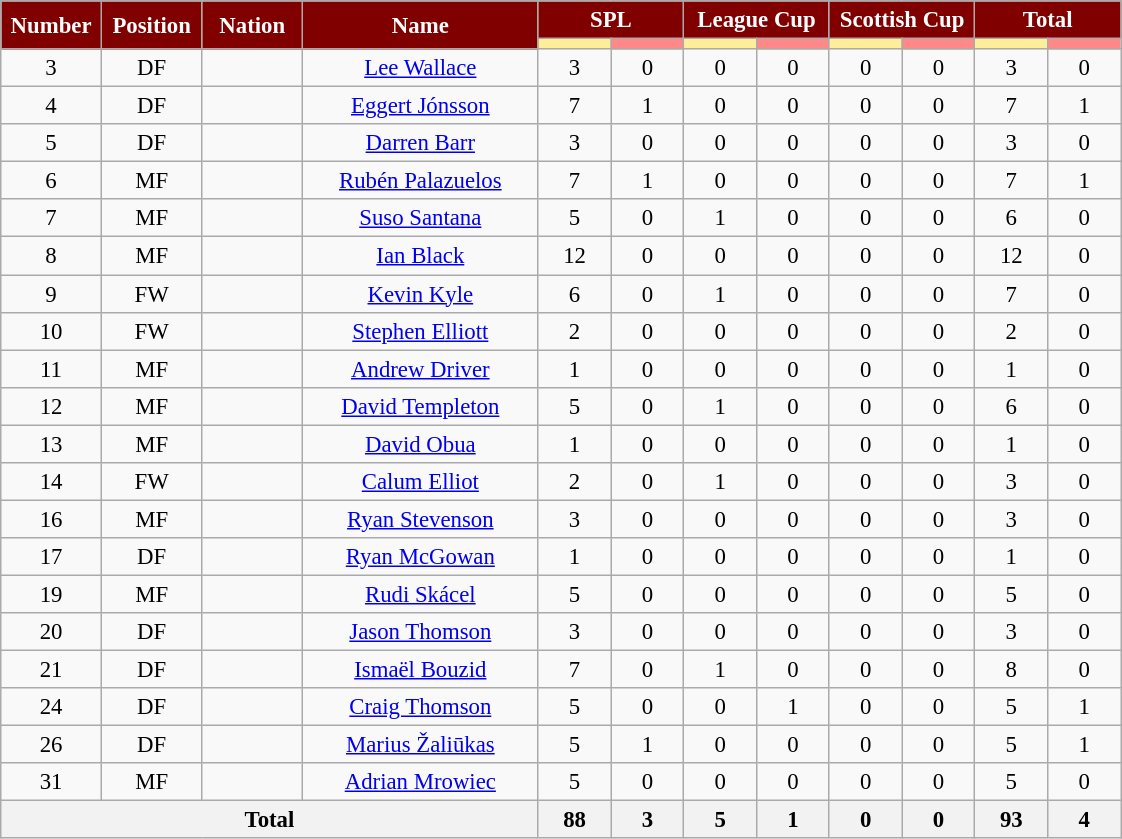<table class="wikitable" style="font-size: 95%; text-align: center;">
<tr>
<th style="background:maroon; color:white;" scope="col" rowspan="2" width=60 align="center">Number</th>
<th style="background:maroon; color:white;" scope="col" rowspan="2" width=60 align="center">Position</th>
<th style="background:maroon; color:white;" scope="col" rowspan="2" width=60 align="center">Nation</th>
<th style="background:maroon; color:white;" scope="col" rowspan="2" width=150 align="center">Name</th>
<th style="background:maroon; color:white;" scope="col" colspan="2" width=90 align="center">SPL</th>
<th style="background:maroon; color:white;" scope="col" colspan="2" width=90 align="center">League Cup</th>
<th style="background:maroon; color:white;" scope="col" colspan="2" width=90 align="center">Scottish Cup</th>
<th style="background:maroon; color:white;" scope="col" colspan="2" width=90 align="center">Total</th>
</tr>
<tr>
<th width=30 style="background: #FFEE99"></th>
<th width=30 style="background: #FF8888"></th>
<th width=30 style="background: #FFEE99"></th>
<th width=30 style="background: #FF8888"></th>
<th width=30 style="background: #FFEE99"></th>
<th width=30 style="background: #FF8888"></th>
<th width=30 style="background: #FFEE99"></th>
<th width=30 style="background: #FF8888"></th>
</tr>
<tr>
<td>3</td>
<td>DF</td>
<td></td>
<td><a href='#'>Lee Wallace</a></td>
<td>3</td>
<td>0</td>
<td>0</td>
<td>0</td>
<td>0</td>
<td>0</td>
<td>3</td>
<td>0</td>
</tr>
<tr>
<td>4</td>
<td>DF</td>
<td></td>
<td><a href='#'>Eggert Jónsson</a></td>
<td>7</td>
<td>1</td>
<td>0</td>
<td>0</td>
<td>0</td>
<td>0</td>
<td>7</td>
<td>1</td>
</tr>
<tr>
<td>5</td>
<td>DF</td>
<td></td>
<td><a href='#'>Darren Barr</a></td>
<td>3</td>
<td>0</td>
<td>0</td>
<td>0</td>
<td>0</td>
<td>0</td>
<td>3</td>
<td>0</td>
</tr>
<tr>
<td>6</td>
<td>MF</td>
<td></td>
<td><a href='#'>Rubén Palazuelos</a></td>
<td>7</td>
<td>1</td>
<td>0</td>
<td>0</td>
<td>0</td>
<td>0</td>
<td>7</td>
<td>1</td>
</tr>
<tr>
<td>7</td>
<td>MF</td>
<td></td>
<td><a href='#'>Suso Santana</a></td>
<td>5</td>
<td>0</td>
<td>1</td>
<td>0</td>
<td>0</td>
<td>0</td>
<td>6</td>
<td>0</td>
</tr>
<tr>
<td>8</td>
<td>MF</td>
<td></td>
<td><a href='#'>Ian Black</a></td>
<td>12</td>
<td>0</td>
<td>0</td>
<td>0</td>
<td>0</td>
<td>0</td>
<td>12</td>
<td>0</td>
</tr>
<tr>
<td>9</td>
<td>FW</td>
<td></td>
<td><a href='#'>Kevin Kyle</a></td>
<td>6</td>
<td>0</td>
<td>1</td>
<td>0</td>
<td>0</td>
<td>0</td>
<td>7</td>
<td>0</td>
</tr>
<tr>
<td>10</td>
<td>FW</td>
<td></td>
<td><a href='#'>Stephen Elliott</a></td>
<td>2</td>
<td>0</td>
<td>0</td>
<td>0</td>
<td>0</td>
<td>0</td>
<td>2</td>
<td>0</td>
</tr>
<tr>
<td>11</td>
<td>MF</td>
<td></td>
<td><a href='#'>Andrew Driver</a></td>
<td>1</td>
<td>0</td>
<td>0</td>
<td>0</td>
<td>0</td>
<td>0</td>
<td>1</td>
<td>0</td>
</tr>
<tr>
<td>12</td>
<td>MF</td>
<td></td>
<td><a href='#'>David Templeton</a></td>
<td>5</td>
<td>0</td>
<td>1</td>
<td>0</td>
<td>0</td>
<td>0</td>
<td>6</td>
<td>0</td>
</tr>
<tr>
<td>13</td>
<td>MF</td>
<td></td>
<td><a href='#'>David Obua</a></td>
<td>1</td>
<td>0</td>
<td>0</td>
<td>0</td>
<td>0</td>
<td>0</td>
<td>1</td>
<td>0</td>
</tr>
<tr>
<td>14</td>
<td>FW</td>
<td></td>
<td><a href='#'>Calum Elliot</a></td>
<td>2</td>
<td>0</td>
<td>1</td>
<td>0</td>
<td>0</td>
<td>0</td>
<td>3</td>
<td>0</td>
</tr>
<tr>
<td>16</td>
<td>MF</td>
<td></td>
<td><a href='#'>Ryan Stevenson</a></td>
<td>3</td>
<td>0</td>
<td>0</td>
<td>0</td>
<td>0</td>
<td>0</td>
<td>3</td>
<td>0</td>
</tr>
<tr>
<td>17</td>
<td>DF</td>
<td></td>
<td><a href='#'>Ryan McGowan</a></td>
<td>1</td>
<td>0</td>
<td>0</td>
<td>0</td>
<td>0</td>
<td>0</td>
<td>1</td>
<td>0</td>
</tr>
<tr>
<td>19</td>
<td>MF</td>
<td></td>
<td><a href='#'>Rudi Skácel</a></td>
<td>5</td>
<td>0</td>
<td>0</td>
<td>0</td>
<td>0</td>
<td>0</td>
<td>5</td>
<td>0</td>
</tr>
<tr>
<td>20</td>
<td>DF</td>
<td></td>
<td><a href='#'>Jason Thomson</a></td>
<td>3</td>
<td>0</td>
<td>0</td>
<td>0</td>
<td>0</td>
<td>0</td>
<td>3</td>
<td>0</td>
</tr>
<tr>
<td>21</td>
<td>DF</td>
<td></td>
<td><a href='#'>Ismaël Bouzid</a></td>
<td>7</td>
<td>0</td>
<td>1</td>
<td>0</td>
<td>0</td>
<td>0</td>
<td>8</td>
<td>0</td>
</tr>
<tr>
<td>24</td>
<td>DF</td>
<td></td>
<td><a href='#'>Craig Thomson</a></td>
<td>5</td>
<td>0</td>
<td>0</td>
<td>1</td>
<td>0</td>
<td>0</td>
<td>5</td>
<td>1</td>
</tr>
<tr>
<td>26</td>
<td>DF</td>
<td></td>
<td><a href='#'>Marius Žaliūkas</a></td>
<td>5</td>
<td>1</td>
<td>0</td>
<td>0</td>
<td>0</td>
<td>0</td>
<td>5</td>
<td>1</td>
</tr>
<tr>
<td>31</td>
<td>MF</td>
<td></td>
<td><a href='#'>Adrian Mrowiec</a></td>
<td>5</td>
<td>0</td>
<td>0</td>
<td>0</td>
<td>0</td>
<td>0</td>
<td>5</td>
<td>0</td>
</tr>
<tr>
<th colspan=4>Total</th>
<th>88</th>
<th>3</th>
<th>5</th>
<th>1</th>
<th>0</th>
<th>0</th>
<th>93</th>
<th>4</th>
</tr>
</table>
